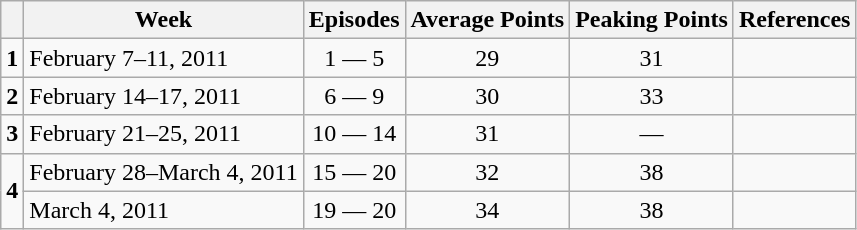<table class="wikitable" style="text-align:center;">
<tr>
<th></th>
<th>Week</th>
<th>Episodes</th>
<th>Average Points</th>
<th>Peaking Points</th>
<th>References</th>
</tr>
<tr>
<td><strong>1</strong></td>
<td style="text-align:left;">February 7–11, 2011</td>
<td>1 — 5</td>
<td>29</td>
<td>31</td>
<td></td>
</tr>
<tr>
<td><strong>2</strong></td>
<td style="text-align:left;">February 14–17, 2011</td>
<td>6 — 9</td>
<td>30</td>
<td>33</td>
<td></td>
</tr>
<tr>
<td><strong>3</strong></td>
<td style="text-align:left;">February 21–25, 2011</td>
<td>10 — 14</td>
<td>31</td>
<td>—</td>
<td></td>
</tr>
<tr>
<td rowspan=2><strong>4</strong></td>
<td style="text-align:left;">February 28–March 4, 2011</td>
<td>15 — 20</td>
<td>32</td>
<td>38</td>
<td></td>
</tr>
<tr>
<td style="text-align:left;">March 4, 2011</td>
<td>19 — 20</td>
<td>34</td>
<td>38</td>
<td></td>
</tr>
</table>
